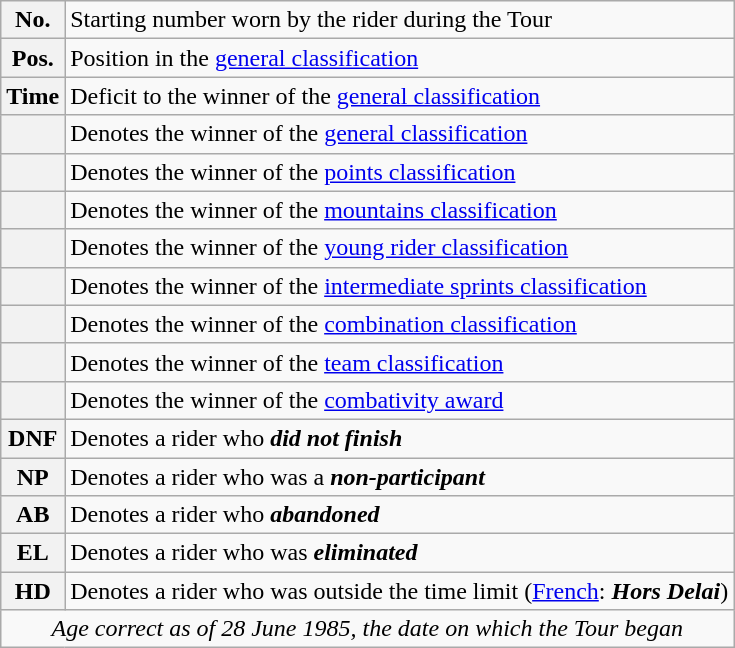<table class="wikitable">
<tr>
<th scope="row" style="text-align:center;">No.</th>
<td>Starting number worn by the rider during the Tour</td>
</tr>
<tr>
<th scope="row" style="text-align:center;">Pos.</th>
<td>Position in the <a href='#'>general classification</a></td>
</tr>
<tr>
<th scope="row" style="text-align:center;">Time</th>
<td>Deficit to the winner of the <a href='#'>general classification</a></td>
</tr>
<tr>
<th scope="row" style="text-align:center;"></th>
<td>Denotes the winner of the <a href='#'>general classification</a></td>
</tr>
<tr>
<th scope="row" style="text-align:center;"></th>
<td>Denotes the winner of the <a href='#'>points classification</a></td>
</tr>
<tr>
<th scope="row" style="text-align:center;"></th>
<td>Denotes the winner of the <a href='#'>mountains classification</a></td>
</tr>
<tr>
<th scope="row" style="text-align:center;"></th>
<td>Denotes the winner of the <a href='#'>young rider classification</a></td>
</tr>
<tr>
<th scope="row" style="text-align:center;"></th>
<td>Denotes the winner of the <a href='#'>intermediate sprints classification</a></td>
</tr>
<tr>
<th scope="row" style="text-align:center;"></th>
<td>Denotes the winner of the <a href='#'>combination classification</a></td>
</tr>
<tr>
<th scope="row" style="text-align:center;"></th>
<td>Denotes the winner of the <a href='#'>team classification</a></td>
</tr>
<tr>
<th scope="row" style="text-align:center;"></th>
<td>Denotes the winner of the <a href='#'>combativity award</a></td>
</tr>
<tr>
<th scope="row" style="text-align:center;">DNF</th>
<td>Denotes a rider who <strong><em>did not finish</em></strong></td>
</tr>
<tr>
<th scope="row" style="text-align:center;">NP</th>
<td>Denotes a rider who was a <strong><em>non-participant</em></strong></td>
</tr>
<tr>
<th scope="row" style="text-align:center;">AB</th>
<td>Denotes a rider who <strong><em>abandoned</em></strong></td>
</tr>
<tr>
<th scope="row" style="text-align:center;">EL</th>
<td>Denotes a rider who was <strong><em>eliminated</em></strong></td>
</tr>
<tr>
<th scope="row" style="text-align:center;">HD</th>
<td>Denotes a rider who was outside the time limit (<a href='#'>French</a>: <strong><em>Hors Delai</em></strong>)</td>
</tr>
<tr>
<td style="text-align:center;" colspan="2"><em>Age correct as of 28 June 1985, the date on which the Tour began</em></td>
</tr>
</table>
